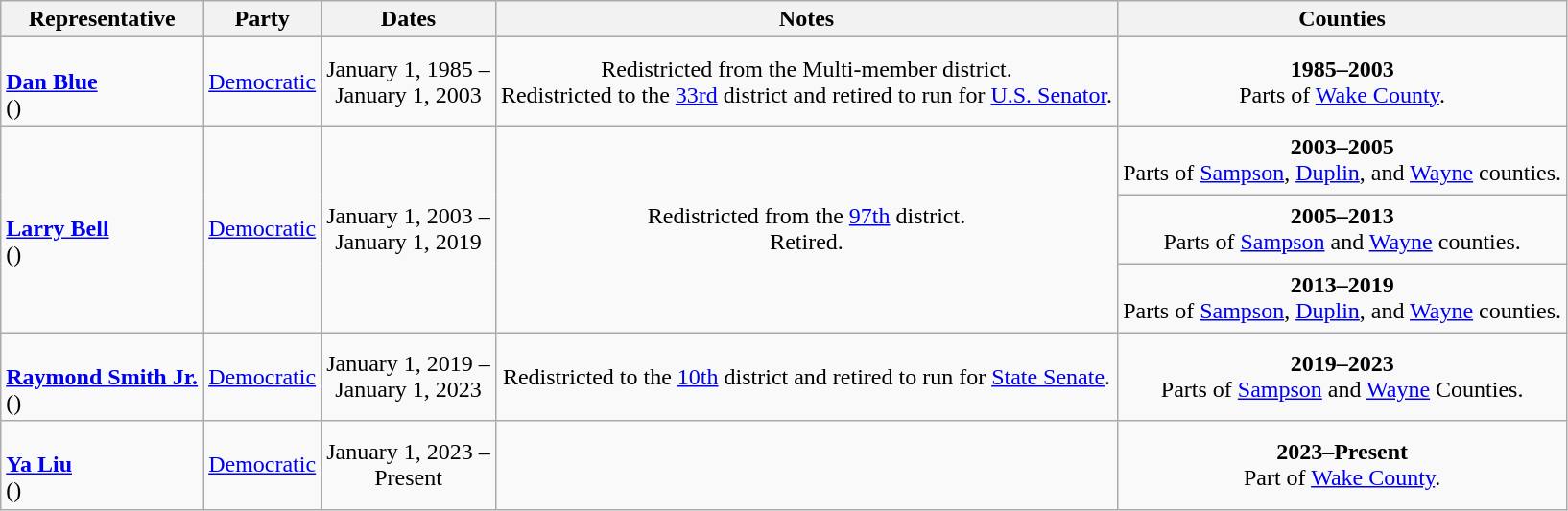<table class=wikitable style="text-align:center">
<tr>
<th>Representative</th>
<th>Party</th>
<th>Dates</th>
<th>Notes</th>
<th>Counties</th>
</tr>
<tr style="height:3em">
<td align=left><br><strong><a href='#'>Dan Blue</a></strong><br>()</td>
<td><a href='#'>Democratic</a></td>
<td nowrap>January 1, 1985 – <br> January 1, 2003</td>
<td>Redistricted from the Multi-member district. <br> Redistricted to the <a href='#'>33rd</a> district and retired to run for <a href='#'>U.S. Senator</a>.</td>
<td><strong>1985–2003</strong> <br> Parts of <a href='#'>Wake County</a>.</td>
</tr>
<tr style="height:3em">
<td rowspan=3 align=left><br><strong><a href='#'>Larry Bell</a></strong><br>()</td>
<td rowspan=3 ><a href='#'>Democratic</a></td>
<td rowspan=3 nowrap>January 1, 2003 – <br> January 1, 2019</td>
<td rowspan=3>Redistricted from the <a href='#'>97th</a> district. <br> Retired.</td>
<td><strong>2003–2005</strong> <br> Parts of <a href='#'>Sampson</a>, <a href='#'>Duplin</a>, and <a href='#'>Wayne</a> counties.</td>
</tr>
<tr style="height:3em">
<td><strong>2005–2013</strong> <br> Parts of <a href='#'>Sampson</a> and <a href='#'>Wayne</a> counties.</td>
</tr>
<tr style="height:3em">
<td><strong>2013–2019</strong> <br> Parts of <a href='#'>Sampson</a>, <a href='#'>Duplin</a>, and <a href='#'>Wayne</a> counties.</td>
</tr>
<tr style="height:3em">
<td align=left><br><strong><a href='#'>Raymond Smith Jr.</a></strong><br>()</td>
<td><a href='#'>Democratic</a></td>
<td nowrap>January 1, 2019 – <br> January 1, 2023</td>
<td>Redistricted to the <a href='#'>10th</a> district and retired to run for <a href='#'>State Senate</a>.</td>
<td><strong>2019–2023</strong> <br> Parts of <a href='#'>Sampson</a> and <a href='#'>Wayne</a> Counties.</td>
</tr>
<tr style="height:3em">
<td align=left><br><strong><a href='#'>Ya Liu</a></strong><br>()</td>
<td><a href='#'>Democratic</a></td>
<td nowrap>January 1, 2023 – <br> Present</td>
<td></td>
<td><strong>2023–Present</strong> <br> Part of <a href='#'>Wake County</a>.</td>
</tr>
</table>
